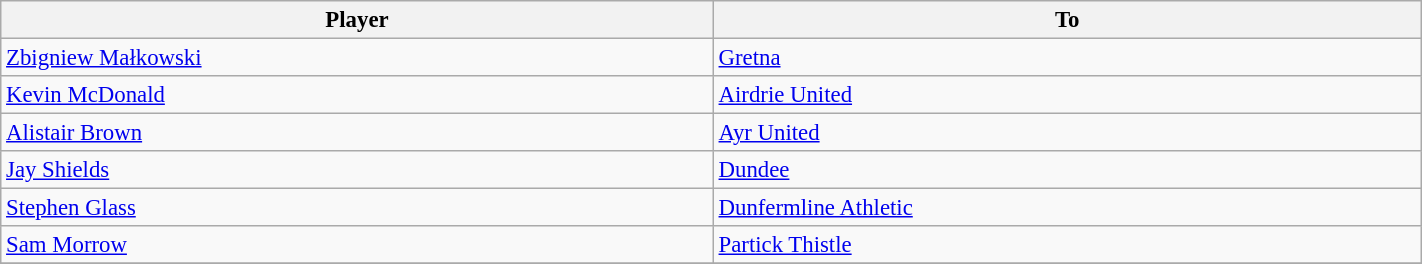<table class="wikitable" style="text-align:center; font-size:95%;width:75%; text-align:left">
<tr>
<th>Player</th>
<th>To</th>
</tr>
<tr>
<td> <a href='#'>Zbigniew Małkowski</a></td>
<td><a href='#'>Gretna</a></td>
</tr>
<tr>
<td> <a href='#'>Kevin McDonald</a></td>
<td><a href='#'>Airdrie United</a></td>
</tr>
<tr>
<td> <a href='#'>Alistair Brown</a></td>
<td><a href='#'>Ayr United</a></td>
</tr>
<tr>
<td> <a href='#'>Jay Shields</a></td>
<td><a href='#'>Dundee</a></td>
</tr>
<tr>
<td> <a href='#'>Stephen Glass</a></td>
<td><a href='#'>Dunfermline Athletic</a></td>
</tr>
<tr>
<td> <a href='#'>Sam Morrow</a></td>
<td><a href='#'>Partick Thistle</a></td>
</tr>
<tr>
</tr>
</table>
